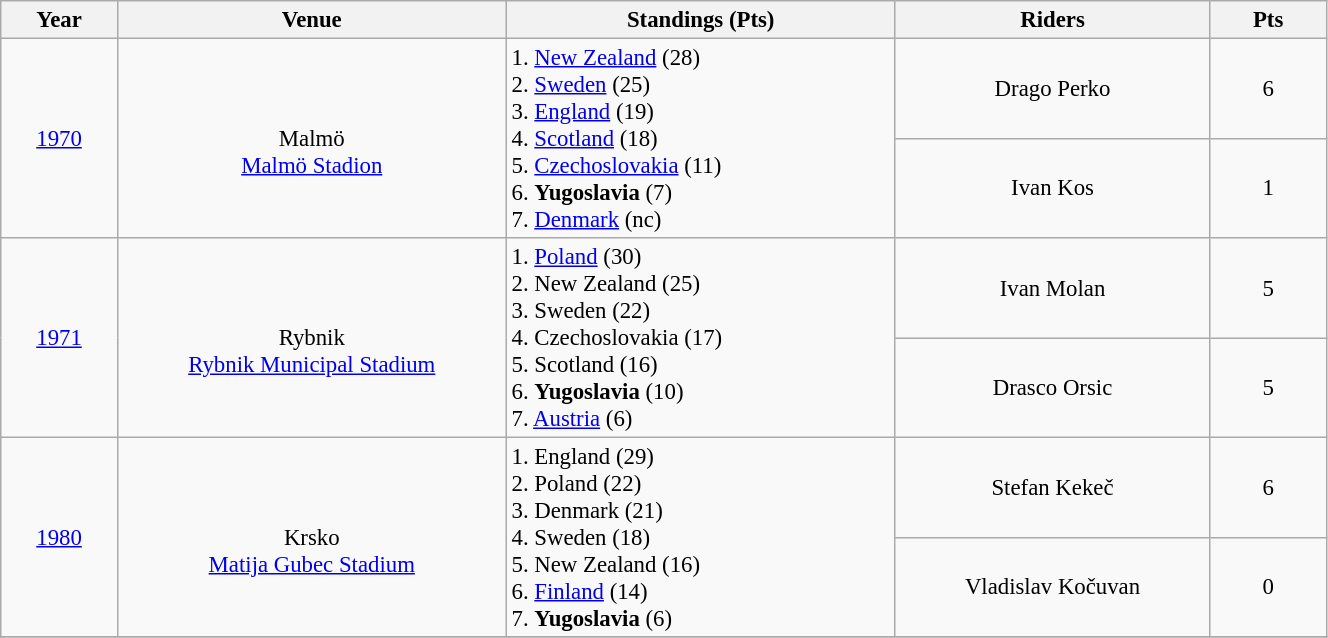<table class="wikitable"   style="font-size: 95%; width: 70%; text-align: center;">
<tr>
<th width=40>Year</th>
<th width=150>Venue</th>
<th width=150>Standings (Pts)</th>
<th width=120>Riders</th>
<th width=40>Pts</th>
</tr>
<tr>
<td rowspan="2"><a href='#'>1970</a></td>
<td rowspan="2"><br>Malmö<br><a href='#'>Malmö Stadion</a></td>
<td rowspan="2" style="text-align: left;">1.  <a href='#'>New Zealand</a> (28) <br>2.  <a href='#'>Sweden</a> (25)<br>3.  <a href='#'>England</a> (19)<br>4.  <a href='#'>Scotland</a> (18)<br>5.  <a href='#'>Czechoslovakia</a> (11)<br>6.  <strong>Yugoslavia</strong> (7)<br>7.  <a href='#'>Denmark</a> (nc)</td>
<td>Drago Perko</td>
<td>6</td>
</tr>
<tr>
<td>Ivan Kos</td>
<td>1</td>
</tr>
<tr>
<td rowspan="2"><a href='#'>1971</a></td>
<td rowspan="2"><br>Rybnik<br><a href='#'>Rybnik Municipal Stadium</a></td>
<td rowspan="2" style="text-align: left;">1.  <a href='#'>Poland</a> (30)<br>2.  New Zealand (25) <br>3.  Sweden (22)<br>4.  Czechoslovakia (17)<br>5.  Scotland (16)<br>6.  <strong>Yugoslavia</strong> (10)<br>7.  <a href='#'>Austria</a> (6)</td>
<td>Ivan Molan</td>
<td>5</td>
</tr>
<tr>
<td>Drasco Orsic</td>
<td>5</td>
</tr>
<tr>
<td rowspan="2"><a href='#'>1980</a></td>
<td rowspan="2"><br>Krsko<br><a href='#'>Matija Gubec Stadium</a></td>
<td rowspan="2" style="text-align: left;">1.  England (29)<br>2.  Poland (22) <br>3.  Denmark (21)<br>4.  Sweden (18)<br>5.  New Zealand (16)<br>6.  <a href='#'>Finland</a> (14)<br>7.  <strong>Yugoslavia</strong> (6)</td>
<td>Stefan Kekeč</td>
<td>6</td>
</tr>
<tr>
<td>Vladislav Kočuvan</td>
<td>0</td>
</tr>
<tr>
</tr>
</table>
